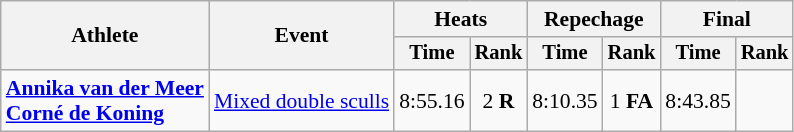<table class="wikitable" style="font-size:90%">
<tr>
<th rowspan=2>Athlete</th>
<th rowspan=2>Event</th>
<th colspan=2>Heats</th>
<th colspan=2>Repechage</th>
<th colspan=2>Final</th>
</tr>
<tr style="font-size:95%">
<th>Time</th>
<th>Rank</th>
<th>Time</th>
<th>Rank</th>
<th>Time</th>
<th>Rank</th>
</tr>
<tr align=center>
<td align=left><strong><a href='#'>Annika van der Meer</a><br><a href='#'>Corné de Koning</a></strong></td>
<td align=left><a href='#'>Mixed double sculls</a></td>
<td>8:55.16</td>
<td>2 <strong>R</strong></td>
<td>8:10.35</td>
<td>1 <strong>FA</strong></td>
<td>8:43.85</td>
<td></td>
</tr>
</table>
